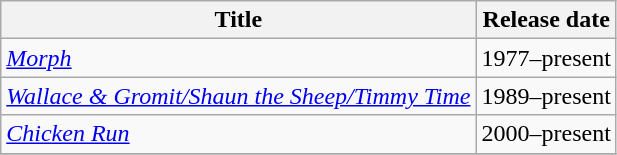<table class="wikitable sortable">
<tr>
<th>Title</th>
<th>Release date</th>
</tr>
<tr>
<td><em><a href='#'>Morph</a></em></td>
<td>1977–present</td>
</tr>
<tr>
<td><em><a href='#'>Wallace & Gromit/Shaun the Sheep/Timmy Time</a></em></td>
<td>1989–present</td>
</tr>
<tr>
<td><em><a href='#'>Chicken Run</a></em></td>
<td>2000–present</td>
</tr>
<tr>
</tr>
</table>
